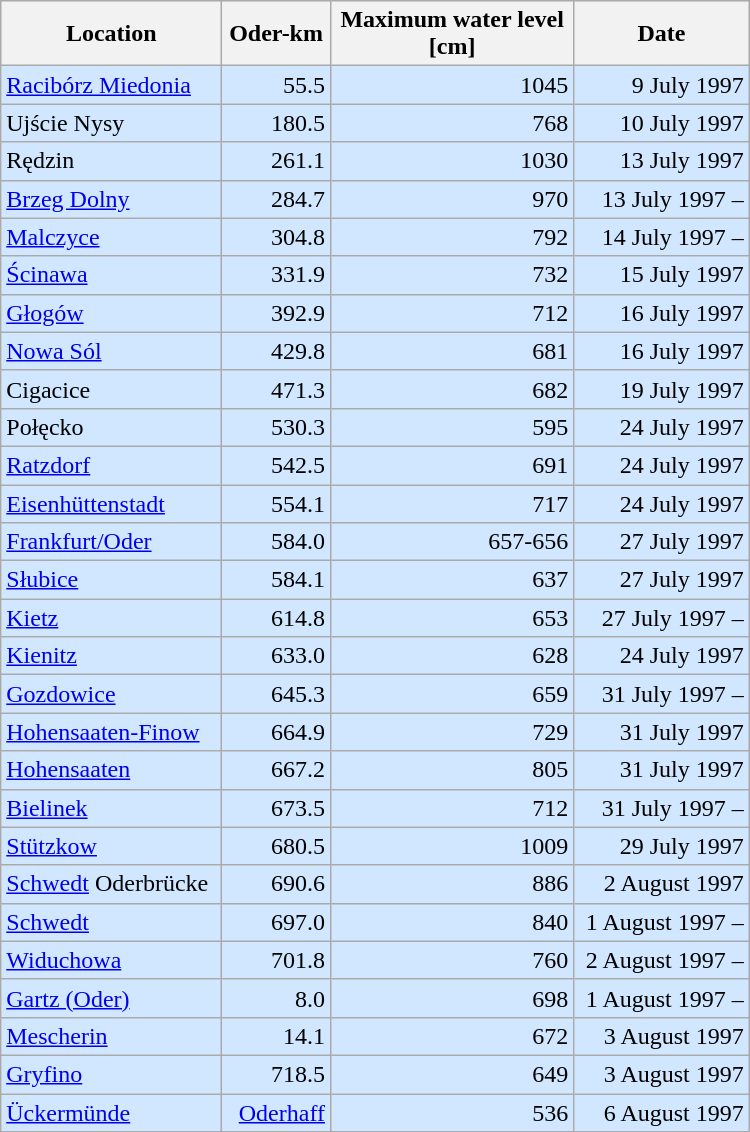<table class="wikitable" width="500">
<tr bgcolor="#EFEFEF">
<th>Location</th>
<th>Oder-km</th>
<th>Maximum water level <br>[cm]</th>
<th>Date</th>
</tr>
<tr bgcolor="#D0E7FF">
<td> <a href='#'> Racibórz Miedonia</a></td>
<td align="right">55.5</td>
<td align="right">1045</td>
<td align="right">9 July 1997</td>
</tr>
<tr bgcolor="#D0E7FF">
<td> Ujście Nysy</td>
<td align="right">180.5</td>
<td align="right">768</td>
<td align="right">10 July 1997</td>
</tr>
<tr bgcolor="#D0E7FF">
<td> Rędzin</td>
<td align="right">261.1</td>
<td align="right">1030</td>
<td align="right">13 July 1997</td>
</tr>
<tr bgcolor="#D0E7FF">
<td> <a href='#'>Brzeg Dolny</a></td>
<td align="right">284.7</td>
<td align="right">970</td>
<td align="right">13 July 1997 – </td>
</tr>
<tr bgcolor="#D0E7FF">
<td> <a href='#'>Malczyce</a></td>
<td align="right">304.8</td>
<td align="right">792</td>
<td align="right">14 July 1997 – </td>
</tr>
<tr bgcolor="#D0E7FF">
<td> <a href='#'>Ścinawa</a></td>
<td align="right">331.9</td>
<td align="right">732</td>
<td align="right">15 July 1997</td>
</tr>
<tr bgcolor="#D0E7FF">
<td> <a href='#'>Głogów</a></td>
<td align="right">392.9</td>
<td align="right">712</td>
<td align="right">16 July 1997</td>
</tr>
<tr bgcolor="#D0E7FF">
<td> <a href='#'>Nowa Sól</a></td>
<td align="right">429.8</td>
<td align="right">681</td>
<td align="right">16 July 1997</td>
</tr>
<tr bgcolor="#D0E7FF">
<td> Cigacice</td>
<td align="right">471.3</td>
<td align="right">682</td>
<td align="right">19 July 1997</td>
</tr>
<tr bgcolor="#D0E7FF">
<td> Połęcko</td>
<td align="right">530.3</td>
<td align="right">595</td>
<td align="right">24 July 1997</td>
</tr>
<tr bgcolor="#D0E7FF">
<td> <a href='#'>Ratzdorf</a></td>
<td align="right">542.5</td>
<td align="right">691</td>
<td align="right">24 July 1997</td>
</tr>
<tr bgcolor="#D0E7FF">
<td> <a href='#'>Eisenhüttenstadt</a></td>
<td align="right">554.1</td>
<td align="right">717</td>
<td align="right">24 July 1997</td>
</tr>
<tr bgcolor="#D0E7FF">
<td> <a href='#'>Frankfurt/Oder</a></td>
<td align="right">584.0</td>
<td align="right">657-656</td>
<td align="right">27 July 1997</td>
</tr>
<tr bgcolor="#D0E7FF">
<td> <a href='#'>Słubice</a></td>
<td align="right">584.1</td>
<td align="right">637</td>
<td align="right">27 July 1997</td>
</tr>
<tr bgcolor="#D0E7FF">
<td> <a href='#'>Kietz</a></td>
<td align="right">614.8</td>
<td align="right">653</td>
<td align="right">27 July 1997 – </td>
</tr>
<tr bgcolor="#D0E7FF">
<td> <a href='#'>Kienitz</a></td>
<td align="right">633.0</td>
<td align="right">628</td>
<td align="right">24 July 1997</td>
</tr>
<tr bgcolor="#D0E7FF">
<td> <a href='#'>Gozdowice</a></td>
<td align="right">645.3</td>
<td align="right">659</td>
<td align="right">31 July 1997 – </td>
</tr>
<tr bgcolor="#D0E7FF">
<td> <a href='#'>Hohensaaten-Finow</a></td>
<td align="right">664.9</td>
<td align="right">729</td>
<td align="right">31 July 1997</td>
</tr>
<tr bgcolor="#D0E7FF">
<td> <a href='#'>Hohensaaten</a> <br></td>
<td align="right">667.2</td>
<td align="right">805</td>
<td align="right">31 July 1997</td>
</tr>
<tr bgcolor="#D0E7FF">
<td> <a href='#'>Bielinek</a></td>
<td align="right">673.5</td>
<td align="right">712</td>
<td align="right">31 July 1997 – </td>
</tr>
<tr bgcolor="#D0E7FF">
<td> <a href='#'>Stützkow</a></td>
<td align="right">680.5</td>
<td align="right">1009</td>
<td align="right">29 July 1997</td>
</tr>
<tr bgcolor="#D0E7FF">
<td> <a href='#'>Schwedt</a> Oderbrücke</td>
<td align="right">690.6</td>
<td align="right">886</td>
<td align="right">2 August 1997</td>
</tr>
<tr bgcolor="#D0E7FF">
<td> <a href='#'>Schwedt</a> <br> </td>
<td align="right">697.0</td>
<td align="right">840</td>
<td align="right">1 August 1997 – </td>
</tr>
<tr bgcolor="#D0E7FF">
<td> <a href='#'>Widuchowa</a></td>
<td align="right">701.8</td>
<td align="right">760</td>
<td align="right">2 August 1997 – </td>
</tr>
<tr bgcolor="#D0E7FF">
<td> <a href='#'>Gartz (Oder)</a></td>
<td align="right">8.0</td>
<td align="right">698</td>
<td align="right">1 August 1997 – </td>
</tr>
<tr bgcolor="#D0E7FF">
<td> <a href='#'>Mescherin</a></td>
<td align="right">14.1</td>
<td align="right">672</td>
<td align="right">3 August 1997</td>
</tr>
<tr bgcolor="#D0E7FF">
<td> <a href='#'>Gryfino</a></td>
<td align="right">718.5</td>
<td align="right">649</td>
<td align="right">3 August 1997</td>
</tr>
<tr bgcolor="#D0E7FF">
<td> <a href='#'>Ückermünde</a></td>
<td align="right"><a href='#'>Oderhaff</a></td>
<td align="right">536</td>
<td align="right">6 August 1997</td>
</tr>
</table>
